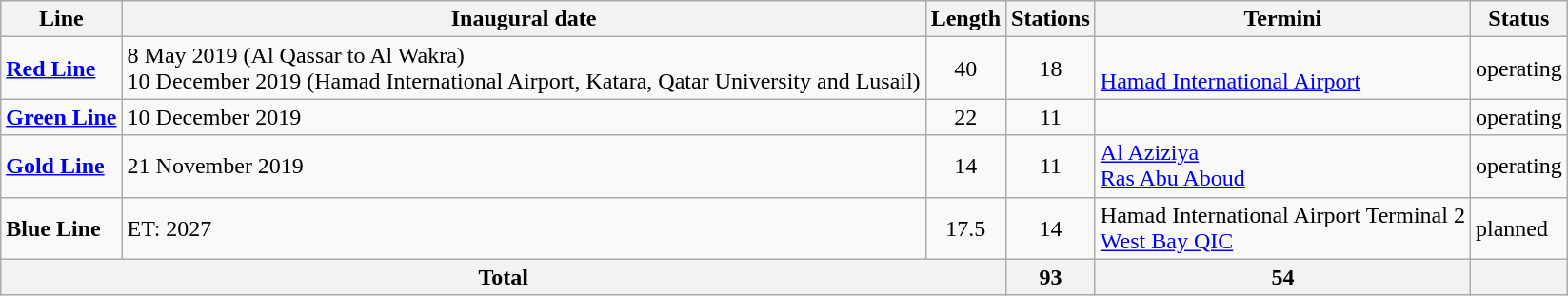<table class="wikitable">
<tr>
<th>Line</th>
<th>Inaugural date</th>
<th>Length<br></th>
<th>Stations</th>
<th>Termini</th>
<th>Status</th>
</tr>
<tr>
<td><strong><a href='#'>Red Line</a></strong> </td>
<td>8 May 2019 (Al Qassar to Al Wakra)<br>10 December 2019 (Hamad International Airport, Katara, Qatar University and Lusail)</td>
<td style="text-align:center;">40</td>
<td style="text-align:center;">18</td>
<td><br><a href='#'>Hamad International Airport</a><br></td>
<td>operating</td>
</tr>
<tr>
<td><strong><a href='#'>Green Line</a></strong> </td>
<td>10 December 2019</td>
<td style="text-align:center;">22</td>
<td style="text-align:center;">11</td>
<td><br></td>
<td>operating</td>
</tr>
<tr>
<td><strong><a href='#'>Gold Line</a></strong> </td>
<td>21 November 2019</td>
<td style="text-align:center;">14</td>
<td style="text-align:center;">11</td>
<td><a href='#'>Al Aziziya</a><br><a href='#'>Ras Abu Aboud</a></td>
<td>operating</td>
</tr>
<tr>
<td><strong>Blue Line</strong></td>
<td>ET: 2027</td>
<td style="text-align:center;">17.5</td>
<td style="text-align:center;">14</td>
<td>Hamad International Airport Terminal 2<br><a href='#'>West Bay QIC</a></td>
<td>planned</td>
</tr>
<tr>
<th colspan="3" style="text-align:center;">Total</th>
<th style="text-align:center;">93</th>
<th style="text-align:center;">54</th>
<th colspan="2"></th>
</tr>
</table>
